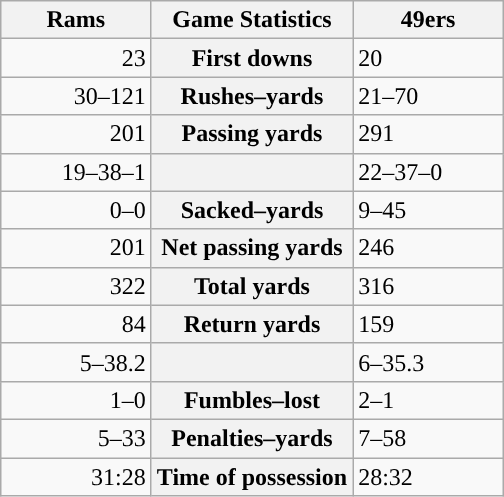<table class="wikitable" style="margin: 1em auto 1em auto">
<tr>
<th style="width:30%;">Rams</th>
<th style="width:40%;">Game Statistics</th>
<th style="width:30%;">49ers</th>
</tr>
<tr>
<td style="text-align:right;">23</td>
<th>First downs</th>
<td>20</td>
</tr>
<tr>
<td style="text-align:right;">30–121</td>
<th>Rushes–yards</th>
<td>21–70</td>
</tr>
<tr>
<td style="text-align:right;">201</td>
<th>Passing yards</th>
<td>291</td>
</tr>
<tr>
<td style="text-align:right;">19–38–1</td>
<th></th>
<td>22–37–0</td>
</tr>
<tr>
<td style="text-align:right;">0–0</td>
<th>Sacked–yards</th>
<td>9–45</td>
</tr>
<tr>
<td style="text-align:right;">201</td>
<th>Net passing yards</th>
<td>246</td>
</tr>
<tr>
<td style="text-align:right;">322</td>
<th>Total yards</th>
<td>316</td>
</tr>
<tr>
<td style="text-align:right;">84</td>
<th>Return yards</th>
<td>159</td>
</tr>
<tr>
<td style="text-align:right;">5–38.2</td>
<th></th>
<td>6–35.3</td>
</tr>
<tr>
<td style="text-align:right;">1–0</td>
<th>Fumbles–lost</th>
<td>2–1</td>
</tr>
<tr>
<td style="text-align:right;">5–33</td>
<th>Penalties–yards</th>
<td>7–58</td>
</tr>
<tr>
<td style="text-align:right;">31:28</td>
<th>Time of possession</th>
<td>28:32</td>
</tr>
</table>
